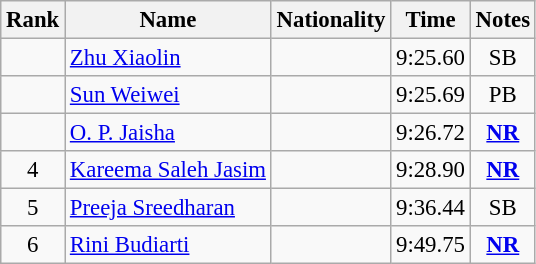<table class="wikitable sortable" style="text-align:center;font-size:95%">
<tr>
<th>Rank</th>
<th>Name</th>
<th>Nationality</th>
<th>Time</th>
<th>Notes</th>
</tr>
<tr>
<td></td>
<td align=left><a href='#'>Zhu Xiaolin</a></td>
<td align=left></td>
<td>9:25.60</td>
<td>SB</td>
</tr>
<tr>
<td></td>
<td align=left><a href='#'>Sun Weiwei</a></td>
<td align=left></td>
<td>9:25.69</td>
<td>PB</td>
</tr>
<tr>
<td></td>
<td align=left><a href='#'>O. P. Jaisha</a></td>
<td align=left></td>
<td>9:26.72</td>
<td><strong><a href='#'>NR</a></strong></td>
</tr>
<tr>
<td>4</td>
<td align=left><a href='#'>Kareema Saleh Jasim</a></td>
<td align=left></td>
<td>9:28.90</td>
<td><strong><a href='#'>NR</a></strong></td>
</tr>
<tr>
<td>5</td>
<td align=left><a href='#'>Preeja Sreedharan</a></td>
<td align=left></td>
<td>9:36.44</td>
<td>SB</td>
</tr>
<tr>
<td>6</td>
<td align=left><a href='#'>Rini Budiarti</a></td>
<td align=left></td>
<td>9:49.75</td>
<td><strong><a href='#'>NR</a></strong></td>
</tr>
</table>
